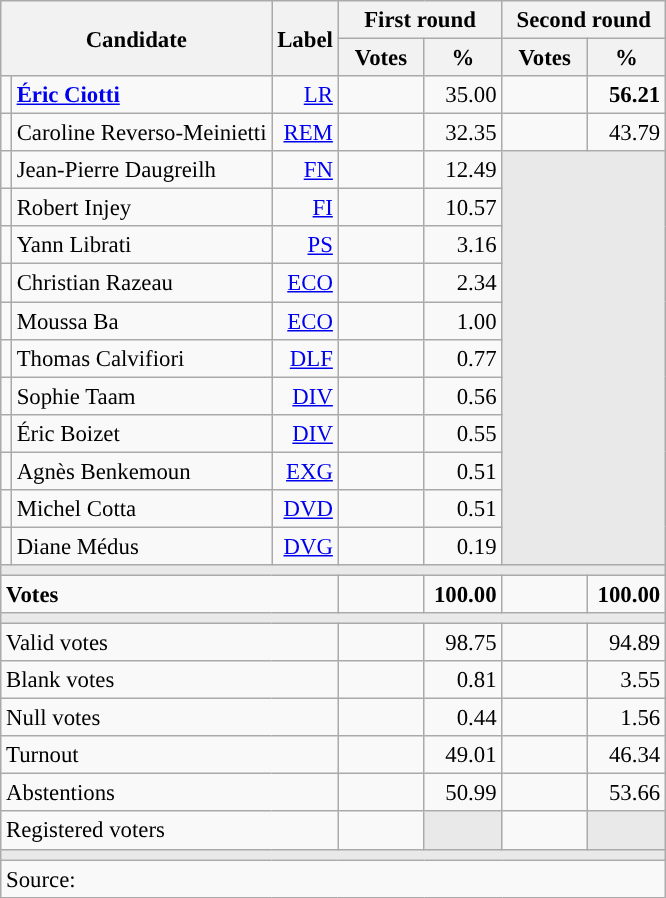<table class="wikitable" style="text-align:right;font-size:95%;">
<tr>
<th colspan="2" rowspan="2">Candidate</th>
<th rowspan="2">Label</th>
<th colspan="2">First round</th>
<th colspan="2">Second round</th>
</tr>
<tr>
<th style="width:50px;">Votes</th>
<th style="width:45px;">%</th>
<th style="width:50px;">Votes</th>
<th style="width:45px;">%</th>
</tr>
<tr>
<td style="color:inherit;background:"></td>
<td style="text-align:left;"><strong><a href='#'>Éric Ciotti</a></strong></td>
<td><a href='#'>LR</a></td>
<td></td>
<td>35.00</td>
<td><strong></strong></td>
<td><strong>56.21</strong></td>
</tr>
<tr>
<td style="color:inherit;background:"></td>
<td style="text-align:left;">Caroline Reverso-Meinietti</td>
<td><a href='#'>REM</a></td>
<td></td>
<td>32.35</td>
<td></td>
<td>43.79</td>
</tr>
<tr>
<td style="color:inherit;background:"></td>
<td style="text-align:left;">Jean-Pierre Daugreilh</td>
<td><a href='#'>FN</a></td>
<td></td>
<td>12.49</td>
<td colspan="2" rowspan="11" style="background:#E9E9E9;"></td>
</tr>
<tr>
<td style="color:inherit;background:"></td>
<td style="text-align:left;">Robert Injey</td>
<td><a href='#'>FI</a></td>
<td></td>
<td>10.57</td>
</tr>
<tr>
<td style="color:inherit;background:"></td>
<td style="text-align:left;">Yann Librati</td>
<td><a href='#'>PS</a></td>
<td></td>
<td>3.16</td>
</tr>
<tr>
<td style="color:inherit;background:"></td>
<td style="text-align:left;">Christian Razeau</td>
<td><a href='#'>ECO</a></td>
<td></td>
<td>2.34</td>
</tr>
<tr>
<td style="color:inherit;background:"></td>
<td style="text-align:left;">Moussa Ba</td>
<td><a href='#'>ECO</a></td>
<td></td>
<td>1.00</td>
</tr>
<tr>
<td style="color:inherit;background:"></td>
<td style="text-align:left;">Thomas Calvifiori</td>
<td><a href='#'>DLF</a></td>
<td></td>
<td>0.77</td>
</tr>
<tr>
<td style="color:inherit;background:"></td>
<td style="text-align:left;">Sophie Taam</td>
<td><a href='#'>DIV</a></td>
<td></td>
<td>0.56</td>
</tr>
<tr>
<td style="color:inherit;background:"></td>
<td style="text-align:left;">Éric Boizet</td>
<td><a href='#'>DIV</a></td>
<td></td>
<td>0.55</td>
</tr>
<tr>
<td style="color:inherit;background:"></td>
<td style="text-align:left;">Agnès Benkemoun</td>
<td><a href='#'>EXG</a></td>
<td></td>
<td>0.51</td>
</tr>
<tr>
<td style="color:inherit;background:"></td>
<td style="text-align:left;">Michel Cotta</td>
<td><a href='#'>DVD</a></td>
<td></td>
<td>0.51</td>
</tr>
<tr>
<td style="color:inherit;background:"></td>
<td style="text-align:left;">Diane Médus</td>
<td><a href='#'>DVG</a></td>
<td></td>
<td>0.19</td>
</tr>
<tr>
<td colspan="7" style="background:#E9E9E9;"></td>
</tr>
<tr style="font-weight:bold;">
<td colspan="3" style="text-align:left;">Votes</td>
<td></td>
<td>100.00</td>
<td></td>
<td>100.00</td>
</tr>
<tr>
<td colspan="7" style="background:#E9E9E9;"></td>
</tr>
<tr>
<td colspan="3" style="text-align:left;">Valid votes</td>
<td></td>
<td>98.75</td>
<td></td>
<td>94.89</td>
</tr>
<tr>
<td colspan="3" style="text-align:left;">Blank votes</td>
<td></td>
<td>0.81</td>
<td></td>
<td>3.55</td>
</tr>
<tr>
<td colspan="3" style="text-align:left;">Null votes</td>
<td></td>
<td>0.44</td>
<td></td>
<td>1.56</td>
</tr>
<tr>
<td colspan="3" style="text-align:left;">Turnout</td>
<td></td>
<td>49.01</td>
<td></td>
<td>46.34</td>
</tr>
<tr>
<td colspan="3" style="text-align:left;">Abstentions</td>
<td></td>
<td>50.99</td>
<td></td>
<td>53.66</td>
</tr>
<tr>
<td colspan="3" style="text-align:left;">Registered voters</td>
<td></td>
<td style="background:#E9E9E9;"></td>
<td></td>
<td style="background:#E9E9E9;"></td>
</tr>
<tr>
<td colspan="7" style="background:#E9E9E9;"></td>
</tr>
<tr>
<td colspan="7" style="text-align:left;">Source: </td>
</tr>
</table>
